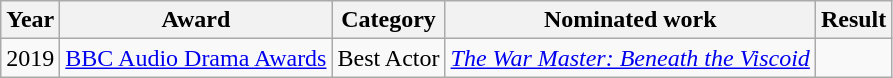<table class="wikitable sortable">
<tr>
<th>Year</th>
<th>Award</th>
<th>Category</th>
<th>Nominated work</th>
<th>Result</th>
</tr>
<tr>
<td>2019</td>
<td><a href='#'>BBC Audio Drama Awards</a></td>
<td>Best Actor</td>
<td><em><a href='#'>The War Master: Beneath the Viscoid</a></em></td>
<td></td>
</tr>
</table>
